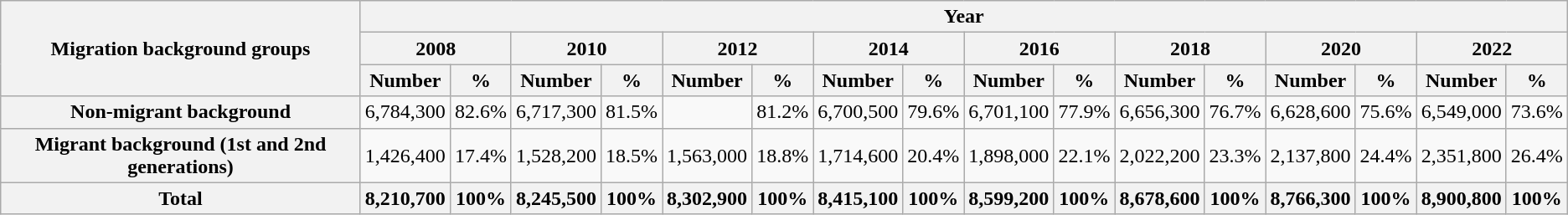<table class="wikitable">
<tr>
<th rowspan="3">Migration background groups</th>
<th colspan="16">Year</th>
</tr>
<tr>
<th colspan="2">2008</th>
<th colspan="2">2010</th>
<th colspan="2">2012</th>
<th colspan="2">2014</th>
<th colspan="2">2016</th>
<th colspan="2">2018</th>
<th colspan="2">2020</th>
<th colspan="2">2022</th>
</tr>
<tr>
<th>Number</th>
<th>%</th>
<th>Number</th>
<th>%</th>
<th>Number</th>
<th>%</th>
<th>Number</th>
<th>%</th>
<th>Number</th>
<th>%</th>
<th>Number</th>
<th>%</th>
<th>Number</th>
<th>%</th>
<th>Number</th>
<th>%</th>
</tr>
<tr>
<th>Non-migrant background</th>
<td>6,784,300</td>
<td>82.6%</td>
<td>6,717,300</td>
<td>81.5%</td>
<td></td>
<td>81.2%</td>
<td>6,700,500</td>
<td>79.6%</td>
<td>6,701,100</td>
<td>77.9%</td>
<td>6,656,300</td>
<td>76.7%</td>
<td>6,628,600</td>
<td>75.6%</td>
<td>6,549,000</td>
<td>73.6%</td>
</tr>
<tr>
<th>Migrant background (1st and 2nd generations)</th>
<td>1,426,400</td>
<td>17.4%</td>
<td>1,528,200</td>
<td>18.5%</td>
<td>1,563,000</td>
<td>18.8%</td>
<td>1,714,600</td>
<td>20.4%</td>
<td>1,898,000</td>
<td>22.1%</td>
<td>2,022,200</td>
<td>23.3%</td>
<td>2,137,800</td>
<td>24.4%</td>
<td>2,351,800</td>
<td>26.4%</td>
</tr>
<tr>
<th>Total</th>
<th>8,210,700</th>
<th>100%</th>
<th>8,245,500</th>
<th>100%</th>
<th>8,302,900</th>
<th>100%</th>
<th>8,415,100</th>
<th>100%</th>
<th>8,599,200</th>
<th>100%</th>
<th>8,678,600</th>
<th>100%</th>
<th>8,766,300</th>
<th>100%</th>
<th>8,900,800</th>
<th>100%</th>
</tr>
</table>
